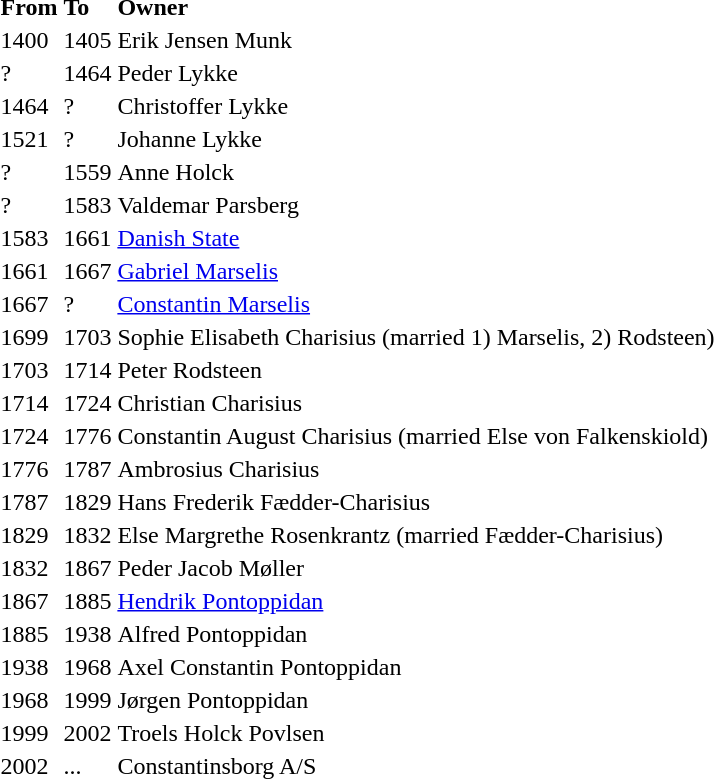<table>
<tr>
<td><strong>From</strong></td>
<td><strong>To</strong></td>
<td><strong>Owner</strong></td>
</tr>
<tr>
<td>1400</td>
<td>1405</td>
<td>Erik Jensen Munk</td>
</tr>
<tr>
<td>?</td>
<td>1464</td>
<td>Peder Lykke</td>
</tr>
<tr>
<td>1464</td>
<td>?</td>
<td>Christoffer Lykke</td>
</tr>
<tr>
<td>1521</td>
<td>?</td>
<td>Johanne Lykke</td>
</tr>
<tr>
<td>?</td>
<td>1559</td>
<td>Anne Holck</td>
</tr>
<tr>
<td>?</td>
<td>1583</td>
<td>Valdemar Parsberg</td>
</tr>
<tr>
<td>1583</td>
<td>1661</td>
<td><a href='#'>Danish State</a></td>
</tr>
<tr>
<td>1661</td>
<td>1667</td>
<td><a href='#'>Gabriel Marselis</a></td>
</tr>
<tr>
<td>1667</td>
<td>?</td>
<td><a href='#'>Constantin Marselis</a></td>
</tr>
<tr>
<td>1699</td>
<td>1703</td>
<td>Sophie Elisabeth Charisius (married 1) Marselis, 2) Rodsteen)</td>
</tr>
<tr>
<td>1703</td>
<td>1714</td>
<td>Peter Rodsteen</td>
</tr>
<tr>
<td>1714</td>
<td>1724</td>
<td>Christian Charisius</td>
</tr>
<tr>
<td>1724</td>
<td>1776</td>
<td>Constantin August Charisius (married  Else von Falkenskiold)</td>
</tr>
<tr>
<td>1776</td>
<td>1787</td>
<td>Ambrosius Charisius</td>
</tr>
<tr>
<td>1787</td>
<td>1829</td>
<td>Hans Frederik Fædder-Charisius</td>
</tr>
<tr>
<td>1829</td>
<td>1832</td>
<td>Else Margrethe Rosenkrantz (married Fædder-Charisius)</td>
</tr>
<tr>
<td>1832</td>
<td>1867</td>
<td>Peder Jacob Møller</td>
</tr>
<tr>
<td>1867</td>
<td>1885</td>
<td><a href='#'>Hendrik Pontoppidan</a></td>
</tr>
<tr>
<td>1885</td>
<td>1938</td>
<td>Alfred Pontoppidan</td>
</tr>
<tr>
<td>1938</td>
<td>1968</td>
<td>Axel Constantin Pontoppidan</td>
</tr>
<tr>
<td>1968</td>
<td>1999</td>
<td>Jørgen Pontoppidan</td>
</tr>
<tr>
<td>1999</td>
<td>2002</td>
<td>Troels Holck Povlsen</td>
</tr>
<tr>
<td>2002</td>
<td>...</td>
<td>Constantinsborg A/S</td>
</tr>
<tr>
</tr>
</table>
